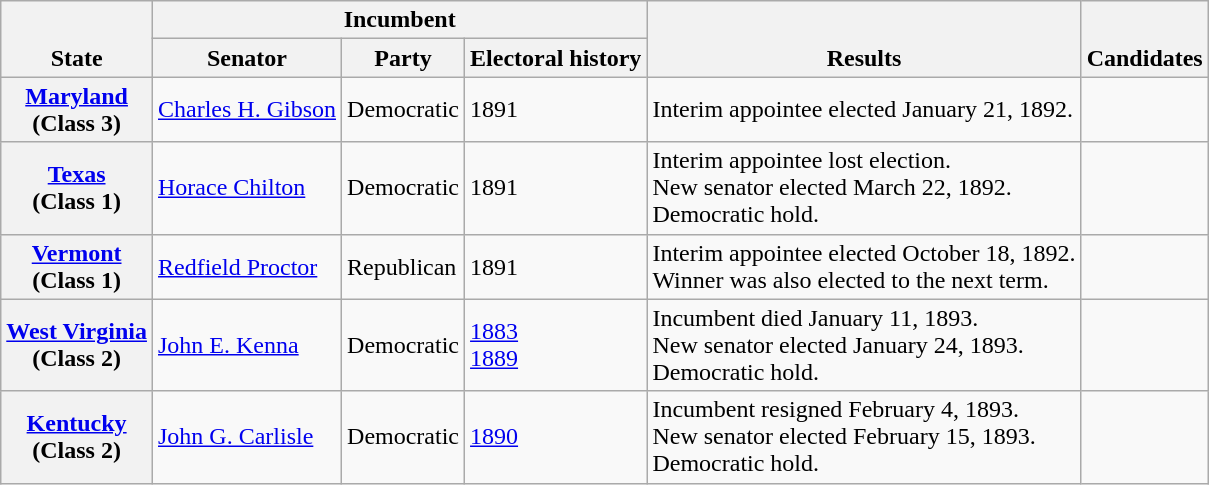<table class=wikitable>
<tr valign=bottom>
<th rowspan=2>State</th>
<th colspan=3>Incumbent</th>
<th rowspan=2>Results</th>
<th rowspan=2>Candidates</th>
</tr>
<tr>
<th>Senator</th>
<th>Party</th>
<th>Electoral history</th>
</tr>
<tr>
<th><a href='#'>Maryland</a><br>(Class 3)</th>
<td><a href='#'>Charles H. Gibson</a></td>
<td>Democratic</td>
<td>1891 </td>
<td>Interim appointee elected January 21, 1892.</td>
<td nowrap></td>
</tr>
<tr>
<th><a href='#'>Texas</a><br>(Class 1)</th>
<td><a href='#'>Horace Chilton</a></td>
<td>Democratic</td>
<td>1891 </td>
<td>Interim appointee lost election.<br>New senator elected March 22, 1892.<br>Democratic hold.</td>
<td nowrap></td>
</tr>
<tr>
<th><a href='#'>Vermont</a><br>(Class 1)</th>
<td><a href='#'>Redfield Proctor</a></td>
<td>Republican</td>
<td>1891 </td>
<td>Interim appointee elected October 18, 1892.<br>Winner was also elected to the next term.</td>
<td nowrap></td>
</tr>
<tr>
<th><a href='#'>West Virginia</a><br>(Class 2)</th>
<td><a href='#'>John E. Kenna</a></td>
<td>Democratic</td>
<td><a href='#'>1883</a><br><a href='#'>1889</a></td>
<td>Incumbent died January 11, 1893.<br>New senator elected January 24, 1893.<br>Democratic hold.</td>
<td nowrap></td>
</tr>
<tr>
<th><a href='#'>Kentucky</a><br>(Class 2)</th>
<td><a href='#'>John G. Carlisle</a></td>
<td>Democratic</td>
<td><a href='#'>1890 </a></td>
<td>Incumbent resigned February 4, 1893.<br>New senator elected February 15, 1893.<br>Democratic hold.</td>
<td nowrap></td>
</tr>
</table>
